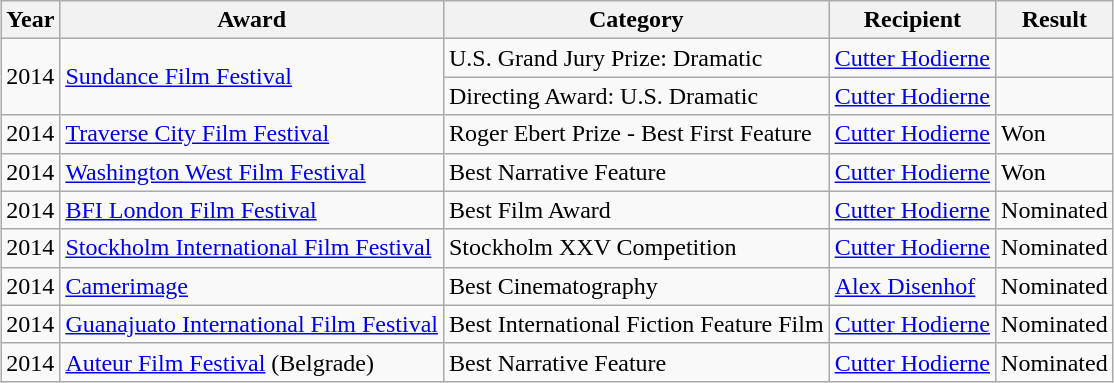<table class="wikitable sortable" style="margin:1em auto;">
<tr>
<th>Year</th>
<th>Award</th>
<th>Category</th>
<th>Recipient</th>
<th>Result</th>
</tr>
<tr>
<td rowspan="2">2014</td>
<td rowspan="2"><a href='#'>Sundance Film Festival</a></td>
<td>U.S. Grand Jury Prize: Dramatic</td>
<td><a href='#'>Cutter Hodierne</a></td>
<td></td>
</tr>
<tr>
<td>Directing Award: U.S. Dramatic</td>
<td><a href='#'>Cutter Hodierne</a></td>
<td></td>
</tr>
<tr>
<td>2014</td>
<td><a href='#'>Traverse City Film Festival</a></td>
<td>Roger Ebert Prize - Best First Feature</td>
<td><a href='#'>Cutter Hodierne</a></td>
<td>Won</td>
</tr>
<tr>
<td>2014</td>
<td><a href='#'>Washington West Film Festival</a></td>
<td>Best Narrative Feature</td>
<td><a href='#'>Cutter Hodierne</a></td>
<td>Won</td>
</tr>
<tr>
<td>2014</td>
<td><a href='#'>BFI London Film Festival</a></td>
<td>Best Film Award</td>
<td><a href='#'>Cutter Hodierne</a></td>
<td>Nominated</td>
</tr>
<tr>
<td>2014</td>
<td><a href='#'>Stockholm International Film Festival</a></td>
<td>Stockholm XXV Competition</td>
<td><a href='#'>Cutter Hodierne</a></td>
<td>Nominated</td>
</tr>
<tr>
<td>2014</td>
<td><a href='#'>Camerimage</a></td>
<td>Best Cinematography</td>
<td><a href='#'>Alex Disenhof</a></td>
<td>Nominated</td>
</tr>
<tr>
<td>2014</td>
<td><a href='#'>Guanajuato International Film Festival</a></td>
<td>Best International Fiction Feature Film</td>
<td><a href='#'>Cutter Hodierne</a></td>
<td>Nominated</td>
</tr>
<tr>
<td>2014</td>
<td><a href='#'>Auteur Film Festival</a> (Belgrade)</td>
<td>Best Narrative Feature</td>
<td><a href='#'>Cutter Hodierne</a></td>
<td>Nominated</td>
</tr>
</table>
